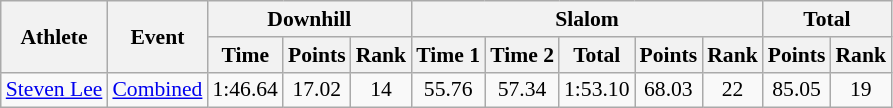<table class="wikitable" style="font-size:90%">
<tr>
<th rowspan="2">Athlete</th>
<th rowspan="2">Event</th>
<th colspan="3">Downhill</th>
<th colspan="5">Slalom</th>
<th colspan="2">Total</th>
</tr>
<tr>
<th>Time</th>
<th>Points</th>
<th>Rank</th>
<th>Time 1</th>
<th>Time 2</th>
<th>Total</th>
<th>Points</th>
<th>Rank</th>
<th>Points</th>
<th>Rank</th>
</tr>
<tr align="center">
<td align="left"><a href='#'>Steven Lee</a></td>
<td align="left" rowspan=2><a href='#'>Combined</a></td>
<td>1:46.64</td>
<td>17.02</td>
<td>14</td>
<td>55.76</td>
<td>57.34</td>
<td>1:53.10</td>
<td>68.03</td>
<td>22</td>
<td>85.05</td>
<td>19</td>
</tr>
</table>
